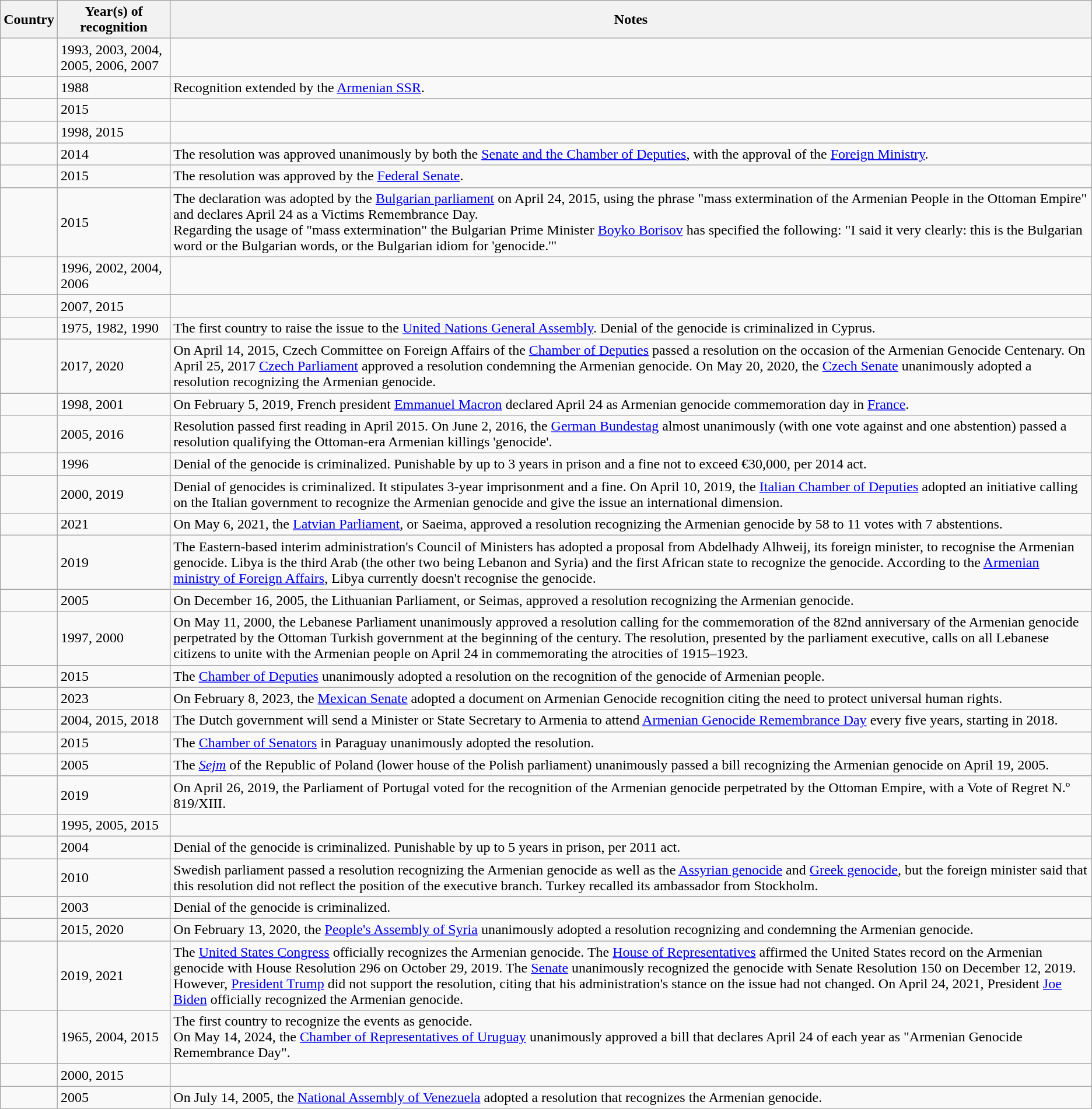<table class="wikitable sortable nowraplinks">
<tr>
<th>Country</th>
<th>Year(s) of recognition</th>
<th>Notes</th>
</tr>
<tr>
<td></td>
<td>1993, 2003, 2004, 2005, 2006, 2007</td>
<td></td>
</tr>
<tr>
<td></td>
<td>1988</td>
<td>Recognition extended by the <a href='#'>Armenian SSR</a>.</td>
</tr>
<tr>
<td></td>
<td>2015</td>
<td></td>
</tr>
<tr>
<td></td>
<td>1998, 2015</td>
<td></td>
</tr>
<tr>
<td></td>
<td>2014</td>
<td>The resolution was approved unanimously by both the <a href='#'>Senate and the Chamber of Deputies</a>, with the approval of the <a href='#'>Foreign Ministry</a>.</td>
</tr>
<tr>
<td></td>
<td>2015</td>
<td>The resolution was approved  by the <a href='#'>Federal Senate</a>.</td>
</tr>
<tr>
<td></td>
<td>2015</td>
<td>The declaration was adopted by the <a href='#'>Bulgarian parliament</a> on April 24, 2015, using the phrase "mass extermination of the Armenian People in the Ottoman Empire" and declares April 24 as a Victims Remembrance Day.<br>Regarding the usage of "mass extermination" the Bulgarian Prime Minister <a href='#'>Boyko Borisov</a> has specified the following:
"I said it very clearly: this is the Bulgarian word or the Bulgarian words, or the Bulgarian idiom for 'genocide.'" </td>
</tr>
<tr>
<td></td>
<td>1996, 2002, 2004, 2006</td>
<td></td>
</tr>
<tr>
<td></td>
<td>2007, 2015</td>
<td></td>
</tr>
<tr>
<td></td>
<td>1975, 1982, 1990</td>
<td>The first country to raise the issue to the <a href='#'>United Nations General Assembly</a>. Denial of the genocide is criminalized in Cyprus.</td>
</tr>
<tr>
<td class="nowrap"></td>
<td>2017, 2020</td>
<td>On April 14, 2015, Czech Committee on Foreign Affairs of the <a href='#'>Chamber of Deputies</a> passed a resolution on the occasion of the Armenian Genocide Centenary. On April 25, 2017 <a href='#'>Czech Parliament</a> approved a resolution condemning the Armenian genocide. On May 20, 2020, the <a href='#'>Czech Senate</a> unanimously adopted a resolution recognizing the Armenian genocide.</td>
</tr>
<tr>
<td></td>
<td>1998, 2001</td>
<td>On February 5, 2019, French president <a href='#'>Emmanuel Macron</a> declared April 24 as Armenian genocide commemoration day in <a href='#'>France</a>.</td>
</tr>
<tr>
<td></td>
<td>2005, 2016</td>
<td>Resolution passed first reading in April 2015. On June 2, 2016, the <a href='#'>German Bundestag</a> almost unanimously (with one vote against and one abstention) passed a resolution qualifying the Ottoman-era Armenian killings 'genocide'.</td>
</tr>
<tr>
<td></td>
<td>1996</td>
<td>Denial of the genocide is criminalized. Punishable by up to 3 years in prison and a fine not to exceed €30,000, per 2014 act.</td>
</tr>
<tr>
<td></td>
<td>2000, 2019</td>
<td>Denial of genocides is criminalized. It stipulates 3-year imprisonment and a  fine. On April 10, 2019, the <a href='#'>Italian Chamber of Deputies</a> adopted an initiative calling on the Italian government to recognize the Armenian genocide and give the issue an international dimension.</td>
</tr>
<tr>
<td></td>
<td>2021</td>
<td>On May 6, 2021, the <a href='#'>Latvian Parliament</a>, or Saeima, approved a resolution recognizing the Armenian genocide by 58 to 11 votes with 7 abstentions.</td>
</tr>
<tr>
<td></td>
<td>2019</td>
<td>The Eastern-based interim administration's Council of Ministers has adopted a proposal from Abdelhady Alhweij, its foreign minister, to recognise the Armenian genocide. Libya is the third Arab (the other two being Lebanon and Syria) and the first African state to recognize the genocide. According to the <a href='#'>Armenian ministry of Foreign Affairs</a>, Libya currently doesn't recognise the genocide.</td>
</tr>
<tr>
<td></td>
<td>2005</td>
<td>On December 16, 2005, the Lithuanian Parliament, or Seimas, approved a resolution recognizing the Armenian genocide.</td>
</tr>
<tr>
<td></td>
<td>1997, 2000</td>
<td>On May 11, 2000, the Lebanese Parliament unanimously approved a resolution calling for the commemoration of the 82nd anniversary of the Armenian genocide perpetrated by the Ottoman Turkish government at the beginning of the century. The resolution, presented by the parliament executive, calls on all Lebanese citizens to unite with the Armenian people on April 24 in commemorating the atrocities of 1915–1923.</td>
</tr>
<tr>
<td></td>
<td>2015</td>
<td>The <a href='#'>Chamber of Deputies</a> unanimously adopted a resolution on the recognition of the genocide of Armenian people.</td>
</tr>
<tr>
<td></td>
<td>2023</td>
<td>On February 8, 2023, the <a href='#'>Mexican Senate</a> adopted a document on Armenian Genocide recognition citing the need to protect universal human rights.</td>
</tr>
<tr>
<td></td>
<td>2004, 2015, 2018</td>
<td>The Dutch government will send a Minister or State Secretary to Armenia to attend <a href='#'>Armenian Genocide Remembrance Day</a> every five years, starting in 2018.</td>
</tr>
<tr>
<td></td>
<td>2015</td>
<td>The <a href='#'>Chamber of Senators</a> in Paraguay unanimously adopted the resolution.</td>
</tr>
<tr>
<td></td>
<td>2005</td>
<td>The <em><a href='#'>Sejm</a></em> of the Republic of Poland (lower house of the Polish parliament) unanimously passed a bill recognizing the Armenian genocide on April 19, 2005.</td>
</tr>
<tr>
<td></td>
<td>2019</td>
<td>On April 26, 2019, the Parliament of Portugal voted for the recognition of the Armenian genocide perpetrated by the Ottoman Empire, with a Vote of Regret N.º 819/XIII.</td>
</tr>
<tr>
<td></td>
<td>1995, 2005, 2015</td>
<td></td>
</tr>
<tr>
<td></td>
<td>2004</td>
<td>Denial of the genocide is criminalized. Punishable by up to 5 years in prison, per 2011 act.</td>
</tr>
<tr>
<td></td>
<td>2010</td>
<td>Swedish parliament passed a resolution recognizing the Armenian genocide as well as the <a href='#'>Assyrian genocide</a> and <a href='#'>Greek genocide</a>, but the foreign minister said that this resolution did not reflect the position of the executive branch. Turkey recalled its ambassador from Stockholm.</td>
</tr>
<tr>
<td></td>
<td>2003</td>
<td>Denial of the genocide is criminalized.<br></td>
</tr>
<tr>
<td></td>
<td>2015, 2020</td>
<td>On February 13, 2020, the <a href='#'>People's Assembly of Syria</a> unanimously adopted a resolution recognizing and condemning the Armenian genocide.</td>
</tr>
<tr>
<td class="nowrap"></td>
<td>2019, 2021</td>
<td>The <a href='#'>United States Congress</a> officially recognizes the Armenian genocide. The <a href='#'>House of Representatives</a> affirmed the United States record on the Armenian genocide with House Resolution 296 on October 29, 2019. The <a href='#'>Senate</a> unanimously recognized the genocide with Senate Resolution 150 on December 12, 2019. However, <a href='#'>President Trump</a> did not support the resolution, citing that his administration's stance on the issue had not changed. On April 24, 2021, President <a href='#'>Joe Biden</a> officially recognized the Armenian genocide.</td>
</tr>
<tr>
<td></td>
<td>1965, 2004, 2015</td>
<td>The first country to recognize the events as genocide.<br>On May 14, 2024, the <a href='#'>Chamber of Representatives of Uruguay</a> unanimously approved a bill that declares April 24 of each year as "Armenian Genocide Remembrance Day".</td>
</tr>
<tr>
<td></td>
<td>2000, 2015</td>
<td></td>
</tr>
<tr>
<td></td>
<td>2005</td>
<td>On July 14, 2005, the <a href='#'>National Assembly of Venezuela</a> adopted a resolution that recognizes the Armenian genocide.</td>
</tr>
</table>
